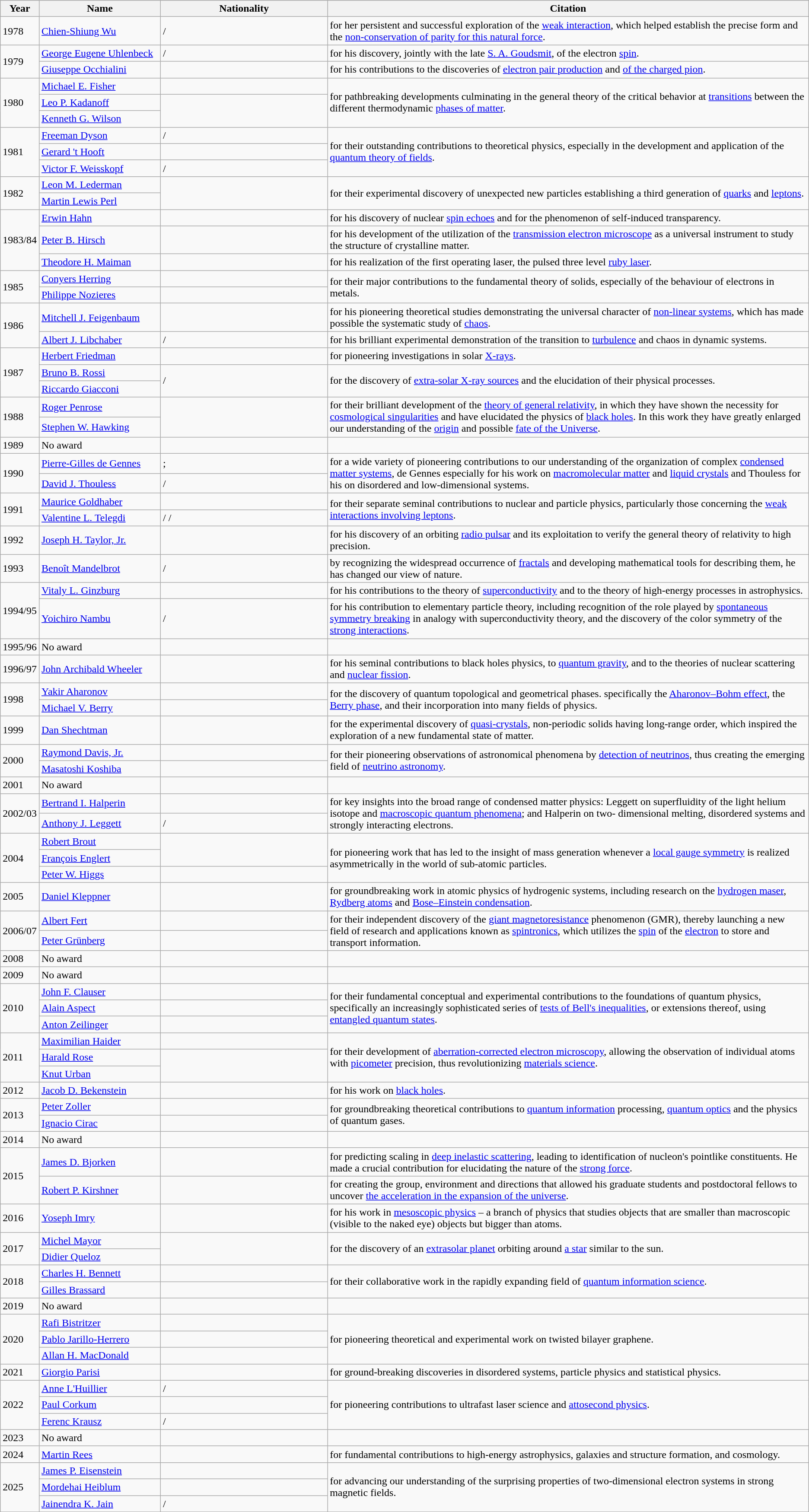<table class="wikitable sortable">
<tr bgcolor="#ccccc">
<th>Year</th>
<th width=180px>Name</th>
<th width=250px>Nationality</th>
<th scope = col class = unsortable>Citation</th>
</tr>
<tr>
<td>1978</td>
<td><a href='#'>Chien-Shiung Wu</a></td>
<td> / </td>
<td>for her persistent and successful exploration of the <a href='#'>weak interaction</a>, which helped establish the precise form and the <a href='#'>non-conservation of parity for this natural force</a>.</td>
</tr>
<tr>
<td rowspan=2>1979</td>
<td><a href='#'>George Eugene Uhlenbeck</a></td>
<td> / </td>
<td>for his discovery, jointly with the late <a href='#'>S. A. Goudsmit</a>, of the electron <a href='#'>spin</a>.</td>
</tr>
<tr>
<td><a href='#'>Giuseppe Occhialini</a></td>
<td></td>
<td>for his contributions to the discoveries of <a href='#'>electron pair production</a> and <a href='#'>of the charged pion</a>.</td>
</tr>
<tr>
<td rowspan="3">1980</td>
<td><a href='#'>Michael E. Fisher</a> <br></td>
<td></td>
<td rowspan="3">for pathbreaking developments culminating in the general theory of the critical behavior at <a href='#'>transitions</a> between the different thermodynamic <a href='#'>phases of matter</a>.</td>
</tr>
<tr>
<td><a href='#'>Leo P. Kadanoff</a></td>
<td rowspan="2"></td>
</tr>
<tr>
<td><a href='#'>Kenneth G. Wilson</a></td>
</tr>
<tr>
<td rowspan="3">1981</td>
<td><a href='#'>Freeman Dyson</a></td>
<td> / </td>
<td rowspan="3">for their outstanding contributions to theoretical physics, especially in the development and application of the <a href='#'>quantum theory of fields</a>.</td>
</tr>
<tr>
<td><a href='#'>Gerard 't Hooft</a></td>
<td></td>
</tr>
<tr>
<td><a href='#'>Victor F. Weisskopf</a></td>
<td> / </td>
</tr>
<tr>
<td rowspan="2">1982</td>
<td><a href='#'>Leon M. Lederman</a></td>
<td rowspan="2"></td>
<td rowspan="2">for their experimental discovery of unexpected new particles establishing a third generation of <a href='#'>quarks</a> and <a href='#'>leptons</a>.</td>
</tr>
<tr>
<td><a href='#'>Martin Lewis Perl</a></td>
</tr>
<tr>
<td rowspan=3>1983/84</td>
<td><a href='#'>Erwin Hahn</a></td>
<td></td>
<td>for his discovery of nuclear <a href='#'>spin echoes</a> and for the phenomenon of self-induced transparency.</td>
</tr>
<tr>
<td><a href='#'>Peter B. Hirsch</a></td>
<td></td>
<td>for his development of the utilization of the <a href='#'>transmission electron microscope</a> as a universal instrument to study the structure of crystalline matter.</td>
</tr>
<tr>
<td><a href='#'>Theodore H. Maiman</a></td>
<td></td>
<td>for his realization of the first operating laser, the pulsed three level <a href='#'>ruby laser</a>.</td>
</tr>
<tr>
<td rowspan="2">1985</td>
<td><a href='#'>Conyers Herring</a></td>
<td></td>
<td rowspan="2">for their major contributions to the fundamental theory of solids, especially of the behaviour of electrons in metals.</td>
</tr>
<tr>
<td><a href='#'>Philippe Nozieres</a></td>
<td></td>
</tr>
<tr>
<td rowspan=2>1986</td>
<td><a href='#'>Mitchell J. Feigenbaum</a></td>
<td></td>
<td>for his pioneering theoretical studies demonstrating the universal character of <a href='#'>non-linear systems</a>, which has made possible the systematic study of <a href='#'>chaos</a>.</td>
</tr>
<tr>
<td><a href='#'>Albert J. Libchaber</a></td>
<td> / </td>
<td>for his brilliant experimental demonstration of the transition to <a href='#'>turbulence</a> and chaos in dynamic systems.</td>
</tr>
<tr>
<td rowspan="3">1987</td>
<td><a href='#'>Herbert Friedman</a></td>
<td></td>
<td>for pioneering investigations in solar <a href='#'>X-rays</a>.</td>
</tr>
<tr>
<td><a href='#'>Bruno B. Rossi</a></td>
<td rowspan="2"> / </td>
<td rowspan="2">for the discovery of <a href='#'>extra-solar X-ray sources</a> and the elucidation of their physical processes.</td>
</tr>
<tr>
<td><a href='#'>Riccardo Giacconi</a></td>
</tr>
<tr>
<td rowspan="2">1988</td>
<td><a href='#'>Roger Penrose</a></td>
<td rowspan="2"></td>
<td rowspan="2">for their brilliant development of the <a href='#'>theory of general relativity</a>, in which they have shown the necessity for <a href='#'>cosmological singularities</a> and have elucidated the physics of <a href='#'>black holes</a>. In this work they have greatly enlarged our understanding of the <a href='#'>origin</a> and possible <a href='#'>fate of the Universe</a>.</td>
</tr>
<tr>
<td><a href='#'>Stephen W. Hawking</a></td>
</tr>
<tr>
<td>1989</td>
<td>No award</td>
<td></td>
<td></td>
</tr>
<tr>
<td rowspan="2">1990</td>
<td><a href='#'>Pierre-Gilles de Gennes</a></td>
<td>;</td>
<td rowspan="2">for a wide variety of pioneering contributions to our understanding of the organization of complex <a href='#'>condensed matter systems</a>, de Gennes especially for his work on <a href='#'>macromolecular matter</a> and <a href='#'>liquid crystals</a> and Thouless for his on disordered and low-dimensional systems.</td>
</tr>
<tr>
<td><a href='#'>David J. Thouless</a></td>
<td> / </td>
</tr>
<tr>
<td rowspan="2">1991</td>
<td><a href='#'>Maurice Goldhaber</a></td>
<td></td>
<td rowspan="2">for their separate seminal contributions to nuclear and particle physics, particularly those concerning the <a href='#'>weak interactions involving leptons</a>.</td>
</tr>
<tr>
<td><a href='#'>Valentine L. Telegdi</a></td>
<td> /  / </td>
</tr>
<tr>
<td>1992</td>
<td><a href='#'>Joseph H. Taylor, Jr.</a></td>
<td></td>
<td>for his discovery of an orbiting <a href='#'>radio pulsar</a> and its exploitation to verify the general theory of relativity to high precision.</td>
</tr>
<tr>
<td>1993</td>
<td><a href='#'>Benoît Mandelbrot</a></td>
<td> / </td>
<td>by recognizing the widespread occurrence of <a href='#'>fractals</a> and developing mathematical tools for describing them, he has changed our view of nature.</td>
</tr>
<tr>
<td rowspan=2>1994/95</td>
<td><a href='#'>Vitaly L. Ginzburg</a></td>
<td></td>
<td>for his contributions to the theory of <a href='#'>superconductivity</a> and to the theory of high-energy processes in astrophysics.</td>
</tr>
<tr>
<td><a href='#'>Yoichiro Nambu</a></td>
<td> / </td>
<td>for his contribution to elementary particle theory, including recognition of the role played by <a href='#'>spontaneous symmetry breaking</a> in analogy with superconductivity theory, and the discovery of the color symmetry of the <a href='#'>strong interactions</a>.</td>
</tr>
<tr>
<td>1995/96</td>
<td>No award</td>
<td></td>
<td></td>
</tr>
<tr>
<td>1996/97</td>
<td><a href='#'>John Archibald Wheeler</a></td>
<td></td>
<td>for his seminal contributions to black holes physics, to <a href='#'>quantum gravity</a>, and to the theories of nuclear scattering and <a href='#'>nuclear fission</a>.</td>
</tr>
<tr>
<td rowspan="2">1998</td>
<td><a href='#'>Yakir Aharonov</a></td>
<td></td>
<td rowspan="2">for the discovery of quantum topological and geometrical phases. specifically the <a href='#'>Aharonov–Bohm effect</a>, the <a href='#'>Berry phase</a>, and their incorporation into many fields of physics.</td>
</tr>
<tr>
<td><a href='#'>Michael V. Berry</a></td>
<td></td>
</tr>
<tr>
<td>1999</td>
<td><a href='#'>Dan Shechtman</a></td>
<td></td>
<td>for the experimental discovery of <a href='#'>quasi-crystals</a>, non-periodic solids having long-range order, which inspired the exploration of a new fundamental state of matter.</td>
</tr>
<tr>
<td rowspan="2">2000</td>
<td><a href='#'>Raymond Davis, Jr.</a></td>
<td></td>
<td rowspan="2">for their pioneering observations of astronomical phenomena by <a href='#'>detection of neutrinos</a>, thus creating the emerging field of <a href='#'>neutrino astronomy</a>.</td>
</tr>
<tr>
<td><a href='#'>Masatoshi Koshiba</a></td>
<td></td>
</tr>
<tr>
<td>2001</td>
<td>No award</td>
<td></td>
<td></td>
</tr>
<tr>
<td rowspan="2">2002/03</td>
<td><a href='#'>Bertrand I. Halperin</a></td>
<td></td>
<td rowspan="2">for key insights into the broad range of condensed matter physics: Leggett on superfluidity of the light helium isotope and <a href='#'>macroscopic quantum phenomena</a>; and Halperin on two- dimensional melting, disordered systems and strongly interacting electrons.</td>
</tr>
<tr>
<td><a href='#'>Anthony J. Leggett</a></td>
<td> / </td>
</tr>
<tr>
<td rowspan="3">2004</td>
<td><a href='#'>Robert Brout</a></td>
<td rowspan="2"></td>
<td rowspan="3">for pioneering work that has led to the insight of mass generation whenever a <a href='#'>local gauge symmetry</a> is realized asymmetrically in the world of sub-atomic particles.</td>
</tr>
<tr>
<td><a href='#'>François Englert</a></td>
</tr>
<tr>
<td><a href='#'>Peter W. Higgs</a></td>
<td></td>
</tr>
<tr>
<td>2005</td>
<td><a href='#'>Daniel Kleppner</a></td>
<td></td>
<td>for groundbreaking work in atomic physics of hydrogenic systems, including research on the <a href='#'>hydrogen maser</a>, <a href='#'>Rydberg atoms</a> and <a href='#'>Bose–Einstein condensation</a>.</td>
</tr>
<tr>
<td rowspan="2">2006/07</td>
<td><a href='#'>Albert Fert</a></td>
<td></td>
<td rowspan="2">for their independent discovery of the <a href='#'>giant magnetoresistance</a> phenomenon (GMR), thereby launching a new field of research and applications known as <a href='#'>spintronics</a>, which utilizes the <a href='#'>spin</a> of the <a href='#'>electron</a> to store and transport information.</td>
</tr>
<tr>
<td><a href='#'>Peter Grünberg</a></td>
<td></td>
</tr>
<tr>
<td>2008</td>
<td>No award</td>
<td></td>
<td></td>
</tr>
<tr>
<td>2009</td>
<td>No award</td>
<td></td>
<td></td>
</tr>
<tr>
<td rowspan="3">2010</td>
<td><a href='#'>John F. Clauser</a></td>
<td></td>
<td rowspan="3">for their fundamental conceptual and experimental contributions to the foundations of quantum physics, specifically an increasingly sophisticated series of <a href='#'>tests of Bell's inequalities</a>, or extensions thereof, using <a href='#'>entangled quantum states</a>.</td>
</tr>
<tr>
<td><a href='#'>Alain Aspect</a></td>
<td></td>
</tr>
<tr>
<td><a href='#'>Anton Zeilinger</a></td>
<td></td>
</tr>
<tr>
<td rowspan="3">2011</td>
<td><a href='#'>Maximilian Haider</a></td>
<td></td>
<td rowspan="3">for their development of <a href='#'>aberration-corrected electron microscopy</a>, allowing the observation of individual atoms with <a href='#'>picometer</a> precision, thus revolutionizing <a href='#'>materials science</a>.</td>
</tr>
<tr>
<td><a href='#'>Harald Rose</a></td>
<td rowspan="2"></td>
</tr>
<tr>
<td><a href='#'>Knut Urban</a></td>
</tr>
<tr>
<td>2012</td>
<td><a href='#'>Jacob D. Bekenstein</a></td>
<td></td>
<td>for his work on <a href='#'>black holes</a>.</td>
</tr>
<tr>
<td rowspan="2">2013</td>
<td><a href='#'>Peter Zoller</a></td>
<td></td>
<td rowspan="2">for groundbreaking theoretical contributions to <a href='#'>quantum information</a> processing, <a href='#'>quantum optics</a> and the physics of quantum gases.</td>
</tr>
<tr>
<td><a href='#'>Ignacio Cirac</a></td>
<td></td>
</tr>
<tr>
<td>2014</td>
<td>No award</td>
<td></td>
<td></td>
</tr>
<tr>
<td rowspan=2>2015</td>
<td><a href='#'>James D. Bjorken</a></td>
<td></td>
<td>for predicting scaling in <a href='#'>deep inelastic scattering</a>, leading to identification of nucleon's pointlike constituents. He made a crucial contribution for elucidating the nature of the <a href='#'>strong force</a>.</td>
</tr>
<tr>
<td><a href='#'>Robert P. Kirshner</a></td>
<td></td>
<td>for creating the group, environment and directions that allowed his graduate students and postdoctoral fellows to uncover <a href='#'>the acceleration in the expansion of the universe</a>.</td>
</tr>
<tr>
<td>2016</td>
<td><a href='#'>Yoseph Imry</a></td>
<td></td>
<td>for his work in <a href='#'>mesoscopic physics</a> – a branch of physics that studies objects that are smaller than macroscopic (visible to the naked eye) objects but bigger than atoms.</td>
</tr>
<tr>
<td rowspan="2">2017</td>
<td><a href='#'>Michel Mayor</a></td>
<td rowspan="2"></td>
<td rowspan="2">for the discovery of an <a href='#'>extrasolar planet</a> orbiting around <a href='#'>a star</a> similar to the sun.</td>
</tr>
<tr>
<td><a href='#'>Didier Queloz</a></td>
</tr>
<tr>
<td rowspan="2">2018</td>
<td><a href='#'>Charles H. Bennett</a></td>
<td></td>
<td rowspan="2">for their collaborative work in the rapidly expanding field of <a href='#'>quantum information science</a>.</td>
</tr>
<tr>
<td><a href='#'>Gilles Brassard</a></td>
<td></td>
</tr>
<tr>
<td>2019</td>
<td>No award</td>
<td></td>
<td></td>
</tr>
<tr>
<td rowspan="3">2020</td>
<td><a href='#'>Rafi Bistritzer</a></td>
<td></td>
<td rowspan="3">for pioneering theoretical and experimental work on twisted bilayer graphene.</td>
</tr>
<tr>
<td><a href='#'>Pablo Jarillo-Herrero</a></td>
<td></td>
</tr>
<tr>
<td><a href='#'>Allan H. MacDonald</a></td>
<td></td>
</tr>
<tr>
<td>2021</td>
<td><a href='#'>Giorgio Parisi</a></td>
<td></td>
<td>for ground-breaking discoveries in disordered systems, particle physics and statistical physics.</td>
</tr>
<tr>
<td rowspan="3">2022</td>
<td><a href='#'>Anne L'Huillier</a></td>
<td> / </td>
<td rowspan="3">for pioneering contributions to ultrafast laser science and <a href='#'>attosecond physics</a>.  </td>
</tr>
<tr>
<td><a href='#'>Paul Corkum</a></td>
<td></td>
</tr>
<tr>
<td><a href='#'>Ferenc Krausz</a></td>
<td> / </td>
</tr>
<tr>
<td>2023</td>
<td>No award</td>
<td></td>
<td></td>
</tr>
<tr>
<td>2024</td>
<td><a href='#'>Martin Rees</a></td>
<td></td>
<td>for fundamental contributions to high-energy astrophysics, galaxies and structure formation, and cosmology.</td>
</tr>
<tr>
<td rowspan="3">2025</td>
<td><a href='#'>James P. Eisenstein</a></td>
<td></td>
<td rowspan="3">for advancing our understanding of the surprising properties of two-dimensional electron systems in strong magnetic fields.</td>
</tr>
<tr>
<td><a href='#'>Mordehai Heiblum</a></td>
<td></td>
</tr>
<tr>
<td><a href='#'>Jainendra K. Jain</a></td>
<td> / </td>
</tr>
<tr>
</tr>
</table>
